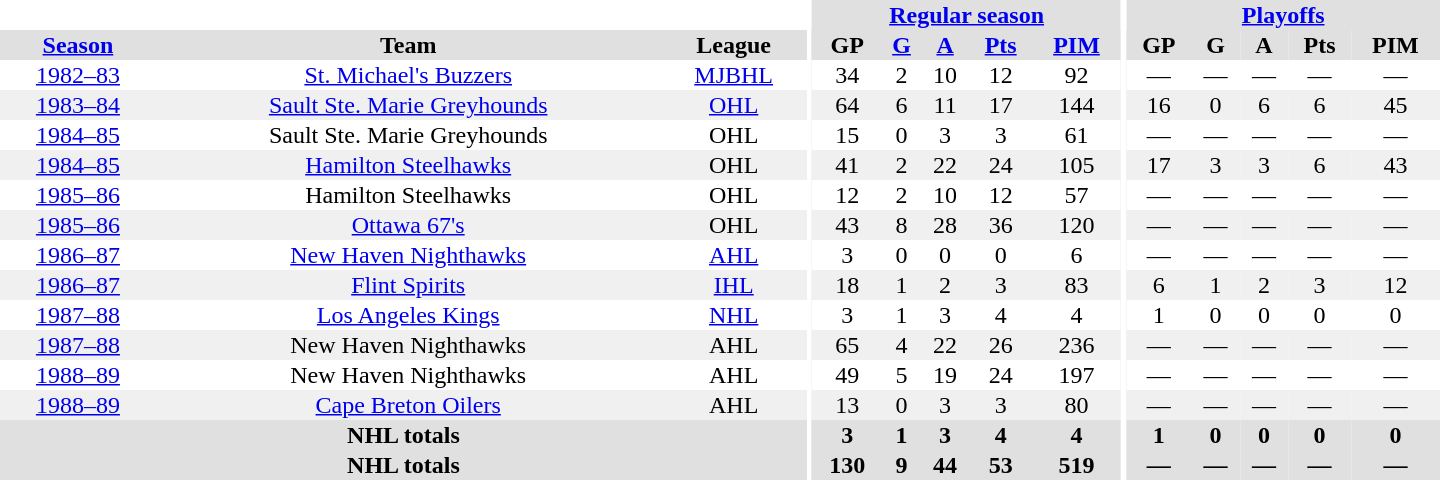<table border="0" cellpadding="1" cellspacing="0" style="text-align:center; width:60em">
<tr bgcolor="#e0e0e0">
<th colspan="3" bgcolor="#ffffff"></th>
<th rowspan="100" bgcolor="#ffffff"></th>
<th colspan="5"><a href='#'>Regular season</a></th>
<th rowspan="100" bgcolor="#ffffff"></th>
<th colspan="5"><a href='#'>Playoffs</a></th>
</tr>
<tr bgcolor="#e0e0e0">
<th><a href='#'>Season</a></th>
<th>Team</th>
<th>League</th>
<th>GP</th>
<th><a href='#'>G</a></th>
<th><a href='#'>A</a></th>
<th><a href='#'>Pts</a></th>
<th><a href='#'>PIM</a></th>
<th>GP</th>
<th>G</th>
<th>A</th>
<th>Pts</th>
<th>PIM</th>
</tr>
<tr>
<td><a href='#'>1982–83</a></td>
<td><a href='#'>St. Michael's Buzzers</a></td>
<td><a href='#'>MJBHL</a></td>
<td>34</td>
<td>2</td>
<td>10</td>
<td>12</td>
<td>92</td>
<td>—</td>
<td>—</td>
<td>—</td>
<td>—</td>
<td>—</td>
</tr>
<tr bgcolor="#f0f0f0">
<td><a href='#'>1983–84</a></td>
<td><a href='#'>Sault Ste. Marie Greyhounds</a></td>
<td><a href='#'>OHL</a></td>
<td>64</td>
<td>6</td>
<td>11</td>
<td>17</td>
<td>144</td>
<td>16</td>
<td>0</td>
<td>6</td>
<td>6</td>
<td>45</td>
</tr>
<tr>
<td><a href='#'>1984–85</a></td>
<td>Sault Ste. Marie Greyhounds</td>
<td>OHL</td>
<td>15</td>
<td>0</td>
<td>3</td>
<td>3</td>
<td>61</td>
<td>—</td>
<td>—</td>
<td>—</td>
<td>—</td>
<td>—</td>
</tr>
<tr bgcolor="#f0f0f0">
<td><a href='#'>1984–85</a></td>
<td><a href='#'>Hamilton Steelhawks</a></td>
<td>OHL</td>
<td>41</td>
<td>2</td>
<td>22</td>
<td>24</td>
<td>105</td>
<td>17</td>
<td>3</td>
<td>3</td>
<td>6</td>
<td>43</td>
</tr>
<tr>
<td><a href='#'>1985–86</a></td>
<td>Hamilton Steelhawks</td>
<td>OHL</td>
<td>12</td>
<td>2</td>
<td>10</td>
<td>12</td>
<td>57</td>
<td>—</td>
<td>—</td>
<td>—</td>
<td>—</td>
<td>—</td>
</tr>
<tr bgcolor="#f0f0f0">
<td><a href='#'>1985–86</a></td>
<td><a href='#'>Ottawa 67's</a></td>
<td>OHL</td>
<td>43</td>
<td>8</td>
<td>28</td>
<td>36</td>
<td>120</td>
<td>—</td>
<td>—</td>
<td>—</td>
<td>—</td>
<td>—</td>
</tr>
<tr>
<td><a href='#'>1986–87</a></td>
<td><a href='#'>New Haven Nighthawks</a></td>
<td><a href='#'>AHL</a></td>
<td>3</td>
<td>0</td>
<td>0</td>
<td>0</td>
<td>6</td>
<td>—</td>
<td>—</td>
<td>—</td>
<td>—</td>
<td>—</td>
</tr>
<tr bgcolor="#f0f0f0">
<td><a href='#'>1986–87</a></td>
<td><a href='#'>Flint Spirits</a></td>
<td><a href='#'>IHL</a></td>
<td>18</td>
<td>1</td>
<td>2</td>
<td>3</td>
<td>83</td>
<td>6</td>
<td>1</td>
<td>2</td>
<td>3</td>
<td>12</td>
</tr>
<tr>
<td><a href='#'>1987–88</a></td>
<td><a href='#'>Los Angeles Kings</a></td>
<td><a href='#'>NHL</a></td>
<td>3</td>
<td>1</td>
<td>3</td>
<td>4</td>
<td>4</td>
<td>1</td>
<td>0</td>
<td>0</td>
<td>0</td>
<td>0</td>
</tr>
<tr bgcolor="#f0f0f0">
<td><a href='#'>1987–88</a></td>
<td>New Haven Nighthawks</td>
<td>AHL</td>
<td>65</td>
<td>4</td>
<td>22</td>
<td>26</td>
<td>236</td>
<td>—</td>
<td>—</td>
<td>—</td>
<td>—</td>
<td>—</td>
</tr>
<tr>
<td><a href='#'>1988–89</a></td>
<td>New Haven Nighthawks</td>
<td>AHL</td>
<td>49</td>
<td>5</td>
<td>19</td>
<td>24</td>
<td>197</td>
<td>—</td>
<td>—</td>
<td>—</td>
<td>—</td>
<td>—</td>
</tr>
<tr bgcolor="#f0f0f0">
<td><a href='#'>1988–89</a></td>
<td><a href='#'>Cape Breton Oilers</a></td>
<td>AHL</td>
<td>13</td>
<td>0</td>
<td>3</td>
<td>3</td>
<td>80</td>
<td>—</td>
<td>—</td>
<td>—</td>
<td>—</td>
<td>—</td>
</tr>
<tr bgcolor="#e0e0e0">
<th colspan="3">NHL totals</th>
<th>3</th>
<th>1</th>
<th>3</th>
<th>4</th>
<th>4</th>
<th>1</th>
<th>0</th>
<th>0</th>
<th>0</th>
<th>0</th>
</tr>
<tr bgcolor="#e0e0e0">
<th colspan="3">NHL totals</th>
<th>130</th>
<th>9</th>
<th>44</th>
<th>53</th>
<th>519</th>
<th>—</th>
<th>—</th>
<th>—</th>
<th>—</th>
<th>—</th>
</tr>
</table>
